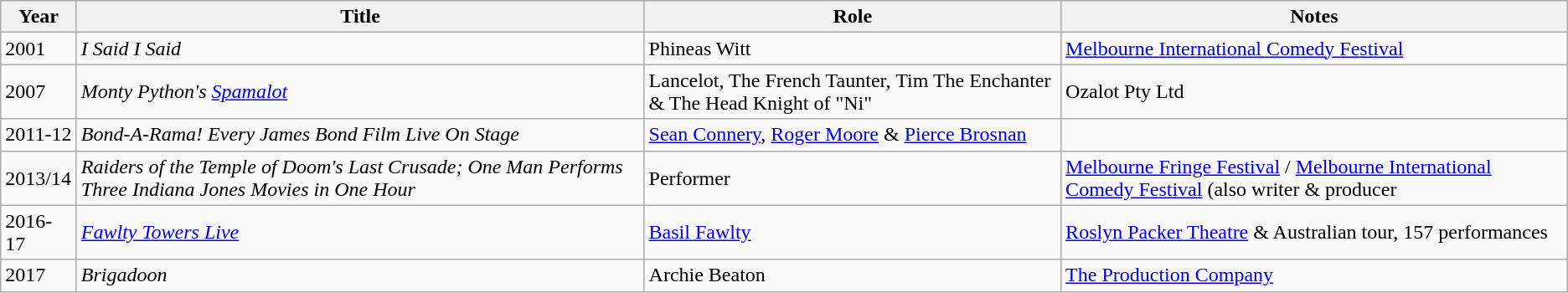<table class="wikitable sortable">
<tr>
<th>Year</th>
<th>Title</th>
<th>Role</th>
<th class="unsortable">Notes</th>
</tr>
<tr>
<td>2001</td>
<td><em>I Said I Said</em></td>
<td>Phineas Witt</td>
<td><a href='#'>Melbourne International Comedy Festival</a></td>
</tr>
<tr>
<td>2007</td>
<td><em>Monty Python's <a href='#'>Spamalot</a></em></td>
<td>Lancelot, The French Taunter, Tim The Enchanter & The Head Knight of "Ni"</td>
<td>Ozalot Pty Ltd</td>
</tr>
<tr>
<td>2011-12</td>
<td><em>Bond-A-Rama! Every James Bond Film Live On Stage</em></td>
<td><a href='#'>Sean Connery</a>, <a href='#'>Roger Moore</a> & <a href='#'>Pierce Brosnan</a></td>
<td></td>
</tr>
<tr>
<td>2013/14</td>
<td><em>Raiders of the Temple of Doom's Last Crusade; One Man Performs Three Indiana Jones Movies in One Hour</em></td>
<td>Performer</td>
<td><a href='#'>Melbourne Fringe Festival</a> / <a href='#'>Melbourne International Comedy Festival</a> (also writer & producer</td>
</tr>
<tr>
<td>2016-17</td>
<td><em><a href='#'>Fawlty Towers Live</a></em></td>
<td><a href='#'>Basil Fawlty</a></td>
<td><a href='#'>Roslyn Packer Theatre</a> & Australian tour, 157 performances</td>
</tr>
<tr>
<td>2017</td>
<td><em>Brigadoon</em></td>
<td>Archie Beaton</td>
<td><a href='#'>The Production Company</a></td>
</tr>
</table>
